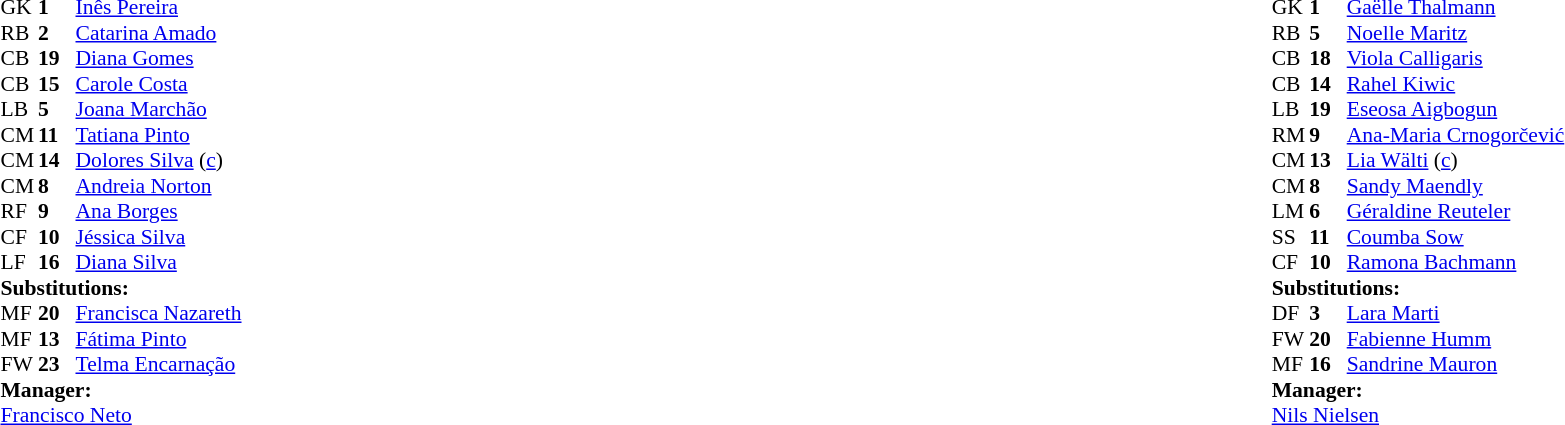<table width="100%">
<tr>
<td valign="top" width="40%"><br><table style="font-size:90%" cellspacing="0" cellpadding="0">
<tr>
<th width=25></th>
<th width=25></th>
</tr>
<tr>
<td>GK</td>
<td><strong>1</strong></td>
<td><a href='#'>Inês Pereira</a></td>
</tr>
<tr>
<td>RB</td>
<td><strong>2</strong></td>
<td><a href='#'>Catarina Amado</a></td>
</tr>
<tr>
<td>CB</td>
<td><strong>19</strong></td>
<td><a href='#'>Diana Gomes</a></td>
</tr>
<tr>
<td>CB</td>
<td><strong>15</strong></td>
<td><a href='#'>Carole Costa</a></td>
</tr>
<tr>
<td>LB</td>
<td><strong>5</strong></td>
<td><a href='#'>Joana Marchão</a></td>
</tr>
<tr>
<td>CM</td>
<td><strong>11</strong></td>
<td><a href='#'>Tatiana Pinto</a></td>
<td></td>
<td></td>
</tr>
<tr>
<td>CM</td>
<td><strong>14</strong></td>
<td><a href='#'>Dolores Silva</a> (<a href='#'>c</a>)</td>
</tr>
<tr>
<td>CM</td>
<td><strong>8</strong></td>
<td><a href='#'>Andreia Norton</a></td>
</tr>
<tr>
<td>RF</td>
<td><strong>9</strong></td>
<td><a href='#'>Ana Borges</a></td>
<td></td>
<td></td>
</tr>
<tr>
<td>CF</td>
<td><strong>10</strong></td>
<td><a href='#'>Jéssica Silva</a></td>
<td></td>
<td></td>
</tr>
<tr>
<td>LF</td>
<td><strong>16</strong></td>
<td><a href='#'>Diana Silva</a></td>
</tr>
<tr>
<td colspan=3><strong>Substitutions:</strong></td>
</tr>
<tr>
<td>MF</td>
<td><strong>20</strong></td>
<td><a href='#'>Francisca Nazareth</a></td>
<td></td>
<td></td>
</tr>
<tr>
<td>MF</td>
<td><strong>13</strong></td>
<td><a href='#'>Fátima Pinto</a></td>
<td></td>
<td></td>
</tr>
<tr>
<td>FW</td>
<td><strong>23</strong></td>
<td><a href='#'>Telma Encarnação</a></td>
<td></td>
<td></td>
</tr>
<tr>
<td colspan=3><strong>Manager:</strong></td>
</tr>
<tr>
<td colspan=3><a href='#'>Francisco Neto</a></td>
</tr>
</table>
</td>
<td valign="top"></td>
<td valign="top" width="50%"><br><table style="font-size:90%; margin:auto" cellspacing="0" cellpadding="0">
<tr>
<th width=25></th>
<th width=25></th>
</tr>
<tr>
<td>GK</td>
<td><strong>1</strong></td>
<td><a href='#'>Gaëlle Thalmann</a></td>
</tr>
<tr>
<td>RB</td>
<td><strong>5</strong></td>
<td><a href='#'>Noelle Maritz</a></td>
</tr>
<tr>
<td>CB</td>
<td><strong>18</strong></td>
<td><a href='#'>Viola Calligaris</a></td>
<td></td>
</tr>
<tr>
<td>CB</td>
<td><strong>14</strong></td>
<td><a href='#'>Rahel Kiwic</a></td>
</tr>
<tr>
<td>LB</td>
<td><strong>19</strong></td>
<td><a href='#'>Eseosa Aigbogun</a></td>
<td></td>
</tr>
<tr>
<td>RM</td>
<td><strong>9</strong></td>
<td><a href='#'>Ana-Maria Crnogorčević</a></td>
</tr>
<tr>
<td>CM</td>
<td><strong>13</strong></td>
<td><a href='#'>Lia Wälti</a> (<a href='#'>c</a>)</td>
<td></td>
<td></td>
</tr>
<tr>
<td>CM</td>
<td><strong>8</strong></td>
<td><a href='#'>Sandy Maendly</a></td>
<td></td>
<td></td>
</tr>
<tr>
<td>LM</td>
<td><strong>6</strong></td>
<td><a href='#'>Géraldine Reuteler</a></td>
<td></td>
<td></td>
</tr>
<tr>
<td>SS</td>
<td><strong>11</strong></td>
<td><a href='#'>Coumba Sow</a></td>
</tr>
<tr>
<td>CF</td>
<td><strong>10</strong></td>
<td><a href='#'>Ramona Bachmann</a></td>
</tr>
<tr>
<td colspan=3><strong>Substitutions:</strong></td>
</tr>
<tr>
<td>DF</td>
<td><strong>3</strong></td>
<td><a href='#'>Lara Marti</a></td>
<td></td>
<td></td>
</tr>
<tr>
<td>FW</td>
<td><strong>20</strong></td>
<td><a href='#'>Fabienne Humm</a></td>
<td></td>
<td></td>
</tr>
<tr>
<td>MF</td>
<td><strong>16</strong></td>
<td><a href='#'>Sandrine Mauron</a></td>
<td></td>
<td></td>
</tr>
<tr>
<td colspan=3><strong>Manager:</strong></td>
</tr>
<tr>
<td colspan=3> <a href='#'>Nils Nielsen</a></td>
</tr>
</table>
</td>
</tr>
</table>
